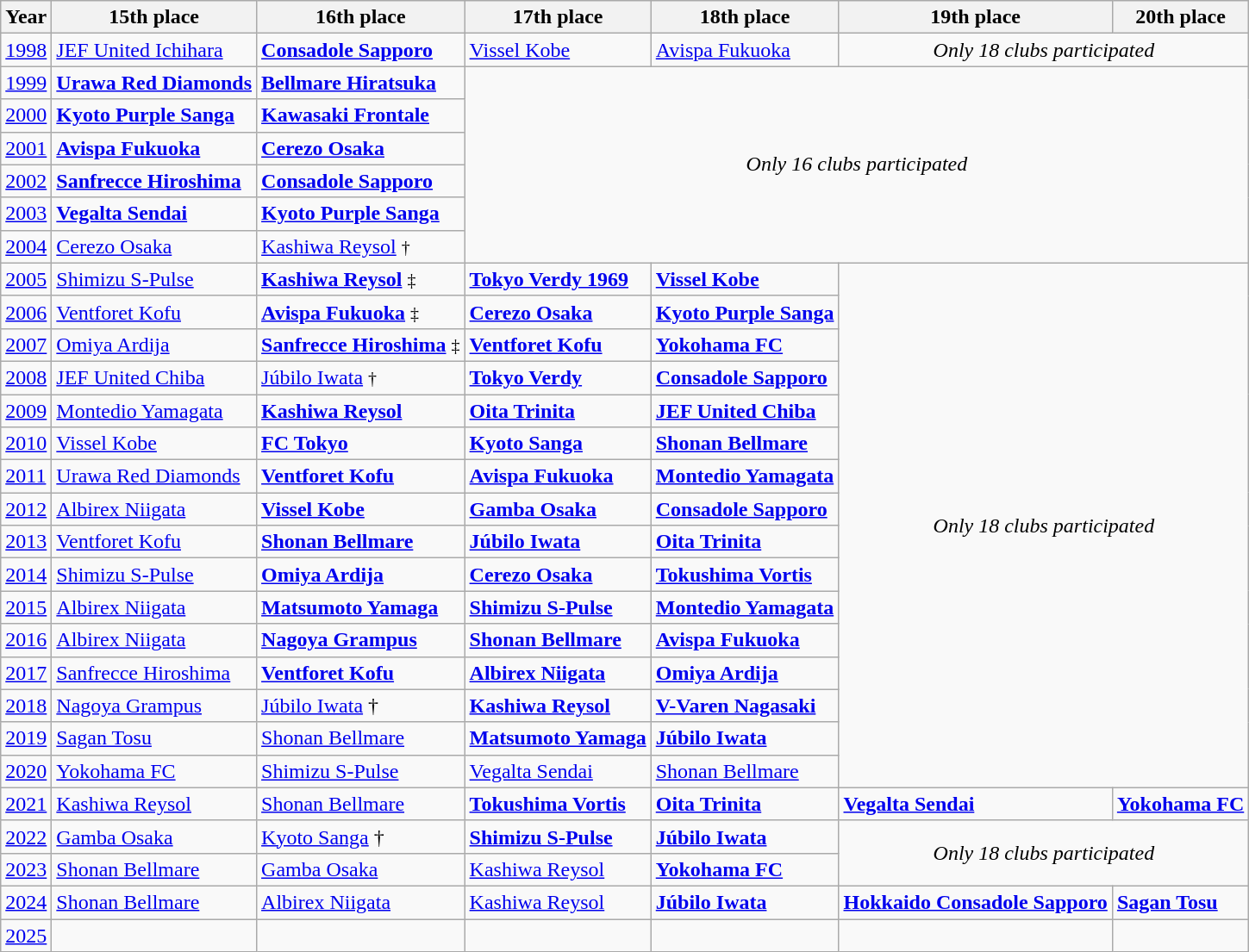<table class="wikitable">
<tr>
<th>Year</th>
<th>15th place</th>
<th>16th place</th>
<th>17th place</th>
<th>18th place</th>
<th>19th place</th>
<th>20th place</th>
</tr>
<tr>
<td><a href='#'>1998</a></td>
<td><a href='#'>JEF United Ichihara</a></td>
<td><strong><a href='#'>Consadole Sapporo</a></strong></td>
<td><a href='#'>Vissel Kobe</a></td>
<td><a href='#'>Avispa Fukuoka</a></td>
<td colspan="2" align=center><em>Only 18 clubs participated</em></td>
</tr>
<tr>
<td><a href='#'>1999</a></td>
<td><strong><a href='#'>Urawa Red Diamonds</a></strong></td>
<td><strong><a href='#'>Bellmare Hiratsuka</a></strong></td>
<td colspan="4" rowspan="6" style="text-align:center;"><em>Only 16 clubs participated</em></td>
</tr>
<tr>
<td><a href='#'>2000</a></td>
<td><strong><a href='#'>Kyoto Purple Sanga</a></strong></td>
<td><strong><a href='#'>Kawasaki Frontale</a></strong></td>
</tr>
<tr>
<td><a href='#'>2001</a></td>
<td><strong><a href='#'>Avispa Fukuoka</a></strong></td>
<td><strong><a href='#'>Cerezo Osaka</a></strong></td>
</tr>
<tr>
<td><a href='#'>2002</a></td>
<td><strong><a href='#'>Sanfrecce Hiroshima</a></strong></td>
<td><strong><a href='#'>Consadole Sapporo</a></strong></td>
</tr>
<tr>
<td><a href='#'>2003</a></td>
<td><strong><a href='#'>Vegalta Sendai</a></strong></td>
<td><strong><a href='#'>Kyoto Purple Sanga</a></strong></td>
</tr>
<tr>
<td><a href='#'>2004</a></td>
<td><a href='#'>Cerezo Osaka</a></td>
<td><a href='#'>Kashiwa Reysol</a> <small>†</small></td>
</tr>
<tr>
<td><a href='#'>2005</a></td>
<td><a href='#'>Shimizu S-Pulse</a></td>
<td><strong><a href='#'>Kashiwa Reysol</a></strong> <small>‡</small></td>
<td><strong><a href='#'>Tokyo Verdy 1969</a></strong></td>
<td><strong><a href='#'>Vissel Kobe</a></strong></td>
<td colspan="2" rowspan="16" align=center><em>Only 18 clubs participated</em></td>
</tr>
<tr>
<td><a href='#'>2006</a></td>
<td><a href='#'>Ventforet Kofu</a></td>
<td><strong><a href='#'>Avispa Fukuoka</a></strong> <small>‡</small></td>
<td><strong><a href='#'>Cerezo Osaka</a></strong></td>
<td><strong><a href='#'>Kyoto Purple Sanga</a></strong></td>
</tr>
<tr>
<td><a href='#'>2007</a></td>
<td><a href='#'>Omiya Ardija</a></td>
<td><strong><a href='#'>Sanfrecce Hiroshima</a></strong> <small>‡</small></td>
<td><strong><a href='#'>Ventforet Kofu</a></strong></td>
<td><strong><a href='#'>Yokohama FC</a></strong></td>
</tr>
<tr>
<td><a href='#'>2008</a></td>
<td><a href='#'>JEF United Chiba</a></td>
<td><a href='#'>Júbilo Iwata</a> <small>†</small></td>
<td><strong><a href='#'>Tokyo Verdy</a></strong></td>
<td><strong><a href='#'>Consadole Sapporo</a></strong></td>
</tr>
<tr>
<td><a href='#'>2009</a></td>
<td><a href='#'>Montedio Yamagata</a></td>
<td><strong><a href='#'>Kashiwa Reysol</a></strong></td>
<td><strong><a href='#'>Oita Trinita</a></strong></td>
<td><strong><a href='#'>JEF United Chiba</a></strong></td>
</tr>
<tr>
<td><a href='#'>2010</a></td>
<td><a href='#'>Vissel Kobe</a></td>
<td><strong><a href='#'>FC Tokyo</a></strong></td>
<td><strong><a href='#'>Kyoto Sanga</a></strong></td>
<td><strong><a href='#'>Shonan Bellmare</a></strong></td>
</tr>
<tr>
<td><a href='#'>2011</a></td>
<td><a href='#'>Urawa Red Diamonds</a></td>
<td><strong><a href='#'>Ventforet Kofu</a></strong></td>
<td><strong><a href='#'>Avispa Fukuoka</a></strong></td>
<td><strong><a href='#'>Montedio Yamagata</a></strong></td>
</tr>
<tr>
<td><a href='#'>2012</a></td>
<td><a href='#'>Albirex Niigata</a></td>
<td><strong><a href='#'>Vissel Kobe</a></strong></td>
<td><strong><a href='#'>Gamba Osaka</a></strong></td>
<td><strong><a href='#'>Consadole Sapporo</a></strong></td>
</tr>
<tr>
<td><a href='#'>2013</a></td>
<td><a href='#'>Ventforet Kofu</a></td>
<td><strong><a href='#'>Shonan Bellmare</a></strong></td>
<td><strong><a href='#'>Júbilo Iwata</a></strong></td>
<td><strong><a href='#'>Oita Trinita</a></strong></td>
</tr>
<tr>
<td><a href='#'>2014</a></td>
<td><a href='#'>Shimizu S-Pulse</a></td>
<td><strong><a href='#'>Omiya Ardija</a></strong></td>
<td><strong><a href='#'>Cerezo Osaka</a></strong></td>
<td><strong><a href='#'>Tokushima Vortis</a></strong></td>
</tr>
<tr>
<td><a href='#'>2015</a></td>
<td><a href='#'>Albirex Niigata</a></td>
<td><strong><a href='#'>Matsumoto Yamaga</a></strong></td>
<td><strong><a href='#'>Shimizu S-Pulse</a></strong></td>
<td><strong><a href='#'>Montedio Yamagata</a></strong></td>
</tr>
<tr>
<td><a href='#'>2016</a></td>
<td><a href='#'>Albirex Niigata</a></td>
<td><strong><a href='#'>Nagoya Grampus</a></strong></td>
<td><strong><a href='#'>Shonan Bellmare</a></strong></td>
<td><strong><a href='#'>Avispa Fukuoka</a></strong></td>
</tr>
<tr>
<td><a href='#'>2017</a></td>
<td><a href='#'>Sanfrecce Hiroshima</a></td>
<td><strong><a href='#'>Ventforet Kofu</a></strong></td>
<td><strong><a href='#'>Albirex Niigata</a></strong></td>
<td><strong><a href='#'>Omiya Ardija</a></strong></td>
</tr>
<tr>
<td><a href='#'>2018</a></td>
<td><a href='#'>Nagoya Grampus</a></td>
<td><a href='#'>Júbilo Iwata</a> †</td>
<td><strong><a href='#'>Kashiwa Reysol</a></strong></td>
<td><strong><a href='#'>V-Varen Nagasaki</a></strong></td>
</tr>
<tr>
<td><a href='#'>2019</a></td>
<td><a href='#'>Sagan Tosu</a></td>
<td><a href='#'>Shonan Bellmare</a></td>
<td><strong><a href='#'>Matsumoto Yamaga</a></strong></td>
<td><strong><a href='#'>Júbilo Iwata</a></strong></td>
</tr>
<tr>
<td><a href='#'>2020</a></td>
<td><a href='#'>Yokohama FC</a></td>
<td><a href='#'>Shimizu S-Pulse</a></td>
<td><a href='#'>Vegalta Sendai</a></td>
<td><a href='#'>Shonan Bellmare</a></td>
</tr>
<tr>
<td><a href='#'>2021</a></td>
<td><a href='#'>Kashiwa Reysol</a></td>
<td><a href='#'>Shonan Bellmare</a></td>
<td><strong><a href='#'>Tokushima Vortis</a></strong></td>
<td><strong><a href='#'>Oita Trinita</a></strong></td>
<td><strong><a href='#'>Vegalta Sendai</a></strong></td>
<td><strong><a href='#'>Yokohama FC</a></strong></td>
</tr>
<tr>
<td><a href='#'>2022</a></td>
<td><a href='#'>Gamba Osaka</a></td>
<td><a href='#'>Kyoto Sanga</a> †</td>
<td><strong><a href='#'>Shimizu S-Pulse</a></strong></td>
<td><strong><a href='#'>Júbilo Iwata</a></strong></td>
<td colspan="2" rowspan="2" align=center><em>Only 18 clubs participated</em></td>
</tr>
<tr>
<td><a href='#'>2023</a></td>
<td><a href='#'>Shonan Bellmare</a></td>
<td><a href='#'>Gamba Osaka</a></td>
<td><a href='#'>Kashiwa Reysol</a></td>
<td><strong><a href='#'>Yokohama FC</a></strong></td>
</tr>
<tr>
<td><a href='#'>2024</a></td>
<td><a href='#'>Shonan Bellmare</a></td>
<td><a href='#'>Albirex Niigata</a></td>
<td><a href='#'>Kashiwa Reysol</a></td>
<td><strong><a href='#'>Júbilo Iwata</a></strong></td>
<td><strong><a href='#'>Hokkaido Consadole Sapporo</a></strong></td>
<td><strong><a href='#'>Sagan Tosu</a></strong></td>
</tr>
<tr>
<td><a href='#'>2025</a></td>
<td></td>
<td></td>
<td></td>
<td></td>
<td></td>
<td></td>
</tr>
</table>
